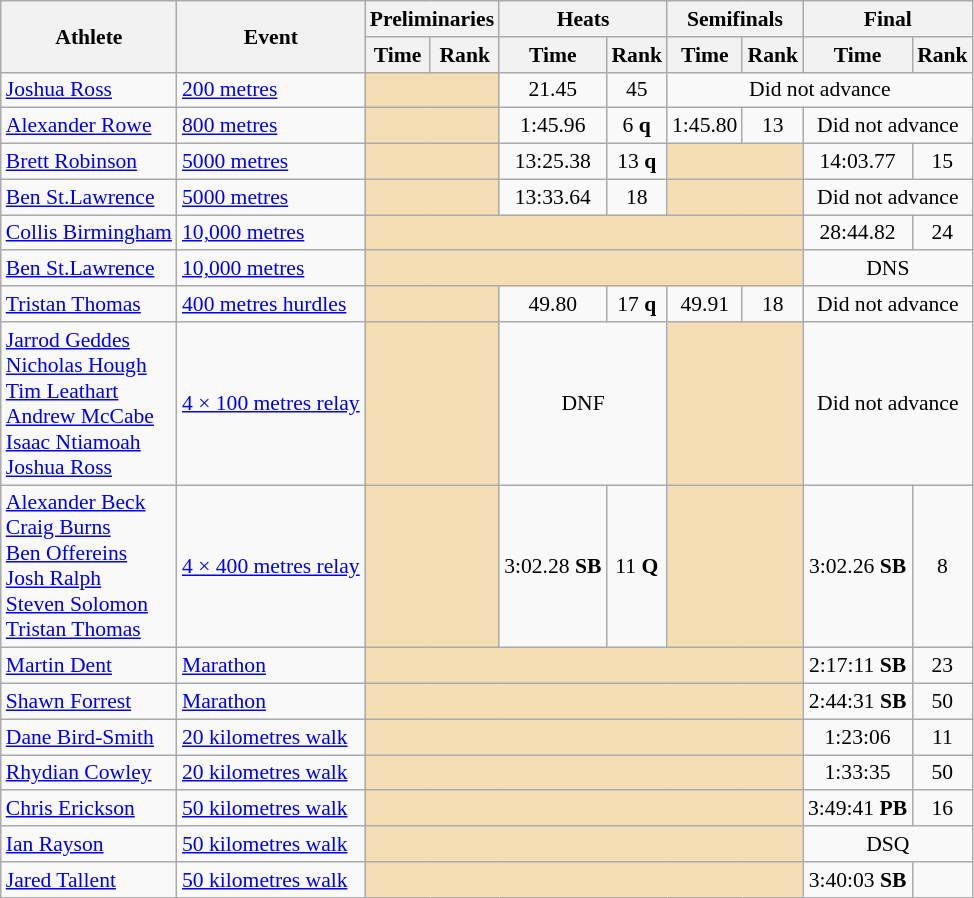<table class=wikitable style="font-size:90%;">
<tr>
<th rowspan="2">Athlete</th>
<th rowspan="2">Event</th>
<th colspan="2">Preliminaries</th>
<th colspan="2">Heats</th>
<th colspan="2">Semifinals</th>
<th colspan="2">Final</th>
</tr>
<tr>
<th>Time</th>
<th>Rank</th>
<th>Time</th>
<th>Rank</th>
<th>Time</th>
<th>Rank</th>
<th>Time</th>
<th>Rank</th>
</tr>
<tr style="border-top: single;">
<td><a href='#'>Joshua Ross</a></td>
<td><a href='#'>200 metres</a></td>
<td colspan= 2 bgcolor="wheat"></td>
<td align=center>21.45</td>
<td align=center>45</td>
<td align=center colspan=4>Did not advance</td>
</tr>
<tr style="border-top: single;">
<td><a href='#'>Alexander Rowe</a></td>
<td><a href='#'>800 metres</a></td>
<td colspan= 2 bgcolor="wheat"></td>
<td align=center>1:45.96</td>
<td align=center>6 <strong>q</strong></td>
<td align=center>1:45.80</td>
<td align=center>13</td>
<td align=center colspan=2>Did not advance</td>
</tr>
<tr style="border-top: single;">
<td><a href='#'>Brett Robinson</a></td>
<td><a href='#'>5000 metres</a></td>
<td colspan= 2 bgcolor="wheat"></td>
<td align=center>13:25.38</td>
<td align=center>13 <strong>q</strong></td>
<td colspan= 2 bgcolor="wheat"></td>
<td align=center>14:03.77</td>
<td align=center>15</td>
</tr>
<tr style="border-top: single;">
<td><a href='#'>Ben St.Lawrence</a></td>
<td><a href='#'>5000 metres</a></td>
<td colspan= 2 bgcolor="wheat"></td>
<td align=center>13:33.64</td>
<td align=center>18</td>
<td colspan= 2 bgcolor="wheat"></td>
<td align=center colspan=2>Did not advance</td>
</tr>
<tr style="border-top: single;">
<td><a href='#'>Collis Birmingham</a></td>
<td><a href='#'>10,000 metres</a></td>
<td colspan= 6 bgcolor="wheat"></td>
<td align=center>28:44.82</td>
<td align=center>24</td>
</tr>
<tr style="border-top: single;">
<td><a href='#'>Ben St.Lawrence</a></td>
<td><a href='#'>10,000 metres</a></td>
<td colspan= 6 bgcolor="wheat"></td>
<td align=center colspan=2>DNS</td>
</tr>
<tr style="border-top: single;">
<td><a href='#'>Tristan Thomas</a></td>
<td><a href='#'>400 metres hurdles</a></td>
<td colspan= 2 bgcolor="wheat"></td>
<td align=center>49.80</td>
<td align=center>17 <strong>q</strong></td>
<td align=center>49.91</td>
<td align=center>18</td>
<td align=center colspan=2>Did not advance</td>
</tr>
<tr style="border-top: single;">
<td><a href='#'>Jarrod Geddes</a><br><a href='#'>Nicholas Hough</a><br><a href='#'>Tim Leathart</a><br><a href='#'>Andrew McCabe</a><br><a href='#'>Isaac Ntiamoah</a><br><a href='#'>Joshua Ross</a></td>
<td><a href='#'>4 × 100 metres relay</a></td>
<td colspan= 2 bgcolor="wheat"></td>
<td colspan= 2 align=center>DNF</td>
<td colspan= 2 bgcolor="wheat"></td>
<td colspan= 2 align=center>Did not advance</td>
</tr>
<tr style="border-top: single;">
<td><a href='#'>Alexander Beck</a><br><a href='#'>Craig Burns</a><br><a href='#'>Ben Offereins</a><br><a href='#'>Josh Ralph</a><br><a href='#'>Steven Solomon</a><br><a href='#'>Tristan Thomas</a></td>
<td><a href='#'>4 × 400 metres relay</a></td>
<td colspan= 2 bgcolor="wheat"></td>
<td align=center>3:02.28 <strong>SB</strong></td>
<td align=center>11 <strong>Q</strong></td>
<td colspan= 2 bgcolor="wheat"></td>
<td align=center>3:02.26 <strong>SB</strong></td>
<td align=center>8</td>
</tr>
<tr style="border-top: single;">
<td><a href='#'>Martin Dent</a></td>
<td><a href='#'>Marathon</a></td>
<td colspan= 6 bgcolor="wheat"></td>
<td align=center>2:17:11 <strong>SB</strong></td>
<td align=center>23</td>
</tr>
<tr style="border-top: single;">
<td><a href='#'>Shawn Forrest</a></td>
<td><a href='#'>Marathon</a></td>
<td colspan= 6 bgcolor="wheat"></td>
<td align=center>2:44:31 <strong>SB</strong></td>
<td align=center>50</td>
</tr>
<tr style="border-top: single;">
<td><a href='#'>Dane Bird-Smith</a></td>
<td><a href='#'>20 kilometres walk</a></td>
<td colspan= 6 bgcolor="wheat"></td>
<td align=center>1:23:06</td>
<td align=center>11</td>
</tr>
<tr style="border-top: single;">
<td><a href='#'>Rhydian Cowley</a></td>
<td><a href='#'>20 kilometres walk</a></td>
<td colspan= 6 bgcolor="wheat"></td>
<td align=center>1:33:35</td>
<td align=center>50</td>
</tr>
<tr style="border-top: single;">
<td><a href='#'>Chris Erickson</a></td>
<td><a href='#'>50 kilometres walk</a></td>
<td colspan= 6 bgcolor="wheat"></td>
<td align=center>3:49:41 <strong>PB</strong></td>
<td align=center>16</td>
</tr>
<tr style="border-top: single;">
<td><a href='#'>Ian Rayson</a></td>
<td><a href='#'>50 kilometres walk</a></td>
<td colspan= 6 bgcolor="wheat"></td>
<td align=center colspan=2>DSQ</td>
</tr>
<tr style="border-top: single;">
<td><a href='#'>Jared Tallent</a></td>
<td><a href='#'>50 kilometres walk</a></td>
<td colspan= 6 bgcolor="wheat"></td>
<td align=center>3:40:03 <strong>SB</strong></td>
<td align=center></td>
</tr>
</table>
